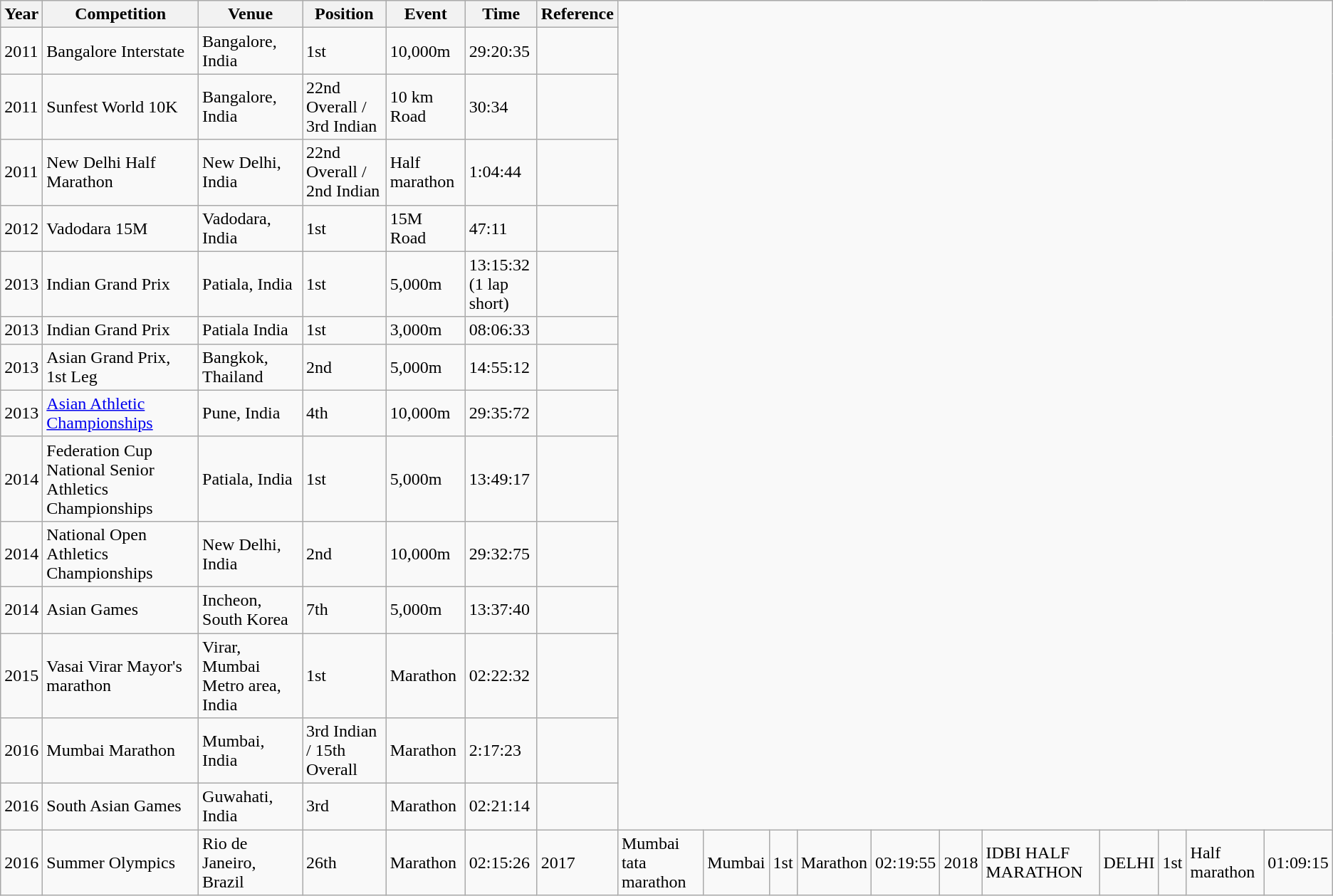<table class="wikitable">
<tr>
<th>Year</th>
<th>Competition</th>
<th>Venue</th>
<th>Position</th>
<th>Event</th>
<th>Time</th>
<th>Reference</th>
</tr>
<tr>
<td>2011</td>
<td>Bangalore Interstate</td>
<td>Bangalore, India</td>
<td>1st</td>
<td>10,000m</td>
<td>29:20:35</td>
<td></td>
</tr>
<tr>
<td>2011</td>
<td>Sunfest World 10K</td>
<td>Bangalore, India</td>
<td>22nd Overall / 3rd Indian</td>
<td>10 km Road</td>
<td>30:34</td>
<td></td>
</tr>
<tr>
<td>2011</td>
<td>New Delhi Half Marathon</td>
<td>New Delhi, India</td>
<td>22nd Overall / 2nd Indian</td>
<td>Half marathon</td>
<td>1:04:44</td>
<td></td>
</tr>
<tr>
<td>2012</td>
<td>Vadodara 15M</td>
<td>Vadodara, India</td>
<td>1st</td>
<td>15M Road</td>
<td>47:11</td>
<td></td>
</tr>
<tr>
<td>2013</td>
<td>Indian Grand Prix</td>
<td>Patiala, India</td>
<td>1st</td>
<td>5,000m</td>
<td>13:15:32<br>(1 lap short)</td>
<td></td>
</tr>
<tr>
<td>2013</td>
<td>Indian Grand Prix</td>
<td>Patiala India</td>
<td>1st</td>
<td>3,000m</td>
<td>08:06:33</td>
<td></td>
</tr>
<tr>
<td>2013</td>
<td>Asian Grand Prix, 1st Leg</td>
<td>Bangkok, Thailand</td>
<td>2nd</td>
<td>5,000m</td>
<td>14:55:12</td>
<td></td>
</tr>
<tr>
<td>2013</td>
<td><a href='#'>Asian Athletic Championships</a></td>
<td>Pune, India</td>
<td>4th</td>
<td>10,000m</td>
<td>29:35:72</td>
<td></td>
</tr>
<tr>
<td>2014</td>
<td>Federation Cup National Senior Athletics Championships</td>
<td>Patiala, India</td>
<td>1st</td>
<td>5,000m</td>
<td>13:49:17</td>
<td></td>
</tr>
<tr>
<td>2014</td>
<td>National Open Athletics Championships</td>
<td>New Delhi, India</td>
<td>2nd</td>
<td>10,000m</td>
<td>29:32:75</td>
<td></td>
</tr>
<tr>
<td>2014</td>
<td>Asian Games</td>
<td>Incheon, South Korea</td>
<td>7th</td>
<td>5,000m</td>
<td>13:37:40</td>
<td></td>
</tr>
<tr>
<td>2015</td>
<td>Vasai Virar Mayor's marathon</td>
<td>Virar, Mumbai Metro area, India</td>
<td>1st</td>
<td>Marathon</td>
<td>02:22:32</td>
<td></td>
</tr>
<tr>
<td>2016</td>
<td>Mumbai Marathon</td>
<td>Mumbai, India</td>
<td>3rd Indian / 15th Overall</td>
<td>Marathon</td>
<td>2:17:23</td>
<td></td>
</tr>
<tr>
<td>2016</td>
<td>South Asian Games</td>
<td>Guwahati, India</td>
<td>3rd</td>
<td>Marathon</td>
<td>02:21:14</td>
<td></td>
</tr>
<tr>
<td>2016</td>
<td>Summer Olympics</td>
<td>Rio de Janeiro, Brazil</td>
<td>26th</td>
<td>Marathon</td>
<td>02:15:26</td>
<td>2017</td>
<td>Mumbai tata marathon</td>
<td>Mumbai</td>
<td>1st</td>
<td>Marathon</td>
<td>02:19:55</td>
<td>2018</td>
<td>IDBI HALF MARATHON</td>
<td>DELHI</td>
<td>1st</td>
<td>Half marathon</td>
<td>01:09:15</td>
</tr>
</table>
